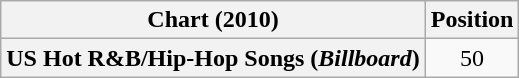<table class="wikitable plainrowheaders" style="text-align:center">
<tr>
<th scope="col">Chart (2010)</th>
<th scope="col">Position</th>
</tr>
<tr>
<th scope="row">US Hot R&B/Hip-Hop Songs (<em>Billboard</em>)</th>
<td>50</td>
</tr>
</table>
